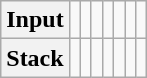<table class="wikitable">
<tr>
<th>Input</th>
<td style="text-align: right;"></td>
<td style="text-align: right;"></td>
<td style="text-align: center;"></td>
<td style="text-align: right;"></td>
<td style="text-align: center;"></td>
<td style="text-align: right;"></td>
<td style="text-align: center;"></td>
</tr>
<tr>
<th>Stack</th>
<td style="text-align: right; vertical-align: bottom;"></td>
<td style="text-align: right; vertical-align: bottom;"></td>
<td style="text-align: right; vertical-align: bottom;"></td>
<td style="text-align: right; vertical-align: bottom;"></td>
<td style="text-align: right; vertical-align: bottom;"></td>
<td style="text-align: right; vertical-align: bottom;"></td>
<td style="text-align: right; vertical-align: bottom;"></td>
</tr>
</table>
